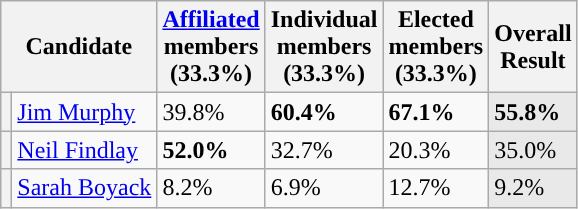<table class="wikitable">
<tr>
<th colspan="2">Candidate</th>
<th><a href='#'>Affiliated</a> <br> members<br> <strong>(33.3%)</strong></th>
<th>Individual <br> members <br> <strong>(33.3%)</strong></th>
<th>Elected <br>members<br> <strong>(33.3%)</strong></th>
<th>Overall <br> Result</th>
</tr>
<tr>
<th style="background-color: "></th>
<td><a href='#'>Jim Murphy</a></td>
<td>39.8%</td>
<td><strong>60.4%</strong></td>
<td><strong>67.1%</strong></td>
<td style="background:#e9e9e9;"><strong>55.8%</strong></td>
</tr>
<tr>
<th style="background-color: "></th>
<td><a href='#'>Neil Findlay</a></td>
<td><strong>52.0%</strong></td>
<td>32.7%</td>
<td>20.3%</td>
<td style="background:#e9e9e9;">35.0%</td>
</tr>
<tr>
<th style="background-color: "></th>
<td><a href='#'>Sarah Boyack</a></td>
<td>8.2%</td>
<td>6.9%</td>
<td>12.7%</td>
<td style="background:#e9e9e9;">9.2%</td>
</tr>
</table>
